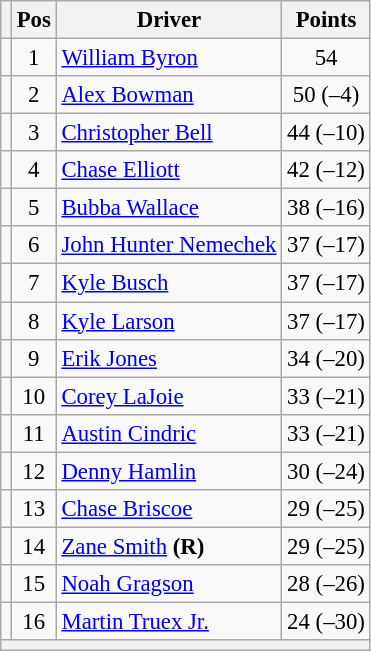<table class="wikitable" style="font-size: 95%;">
<tr>
<th></th>
<th>Pos</th>
<th>Driver</th>
<th>Points</th>
</tr>
<tr>
<td align="left"></td>
<td style="text-align:center;">1</td>
<td><a href='#'>William Byron</a></td>
<td style="text-align:center;">54</td>
</tr>
<tr>
<td align="left"></td>
<td style="text-align:center;">2</td>
<td><a href='#'>Alex Bowman</a></td>
<td style="text-align:center;">50 (–4)</td>
</tr>
<tr>
<td align="left"></td>
<td style="text-align:center;">3</td>
<td><a href='#'>Christopher Bell</a></td>
<td style="text-align:center;">44 (–10)</td>
</tr>
<tr>
<td align="left"></td>
<td style="text-align:center;">4</td>
<td><a href='#'>Chase Elliott</a></td>
<td style="text-align:center;">42 (–12)</td>
</tr>
<tr>
<td align="left"></td>
<td style="text-align:center;">5</td>
<td><a href='#'>Bubba Wallace</a></td>
<td style="text-align:center;">38 (–16)</td>
</tr>
<tr>
<td align="left"></td>
<td style="text-align:center;">6</td>
<td><a href='#'>John Hunter Nemechek</a></td>
<td style="text-align:center;">37 (–17)</td>
</tr>
<tr>
<td align="left"></td>
<td style="text-align:center;">7</td>
<td><a href='#'>Kyle Busch</a></td>
<td style="text-align:center;">37 (–17)</td>
</tr>
<tr>
<td align="left"></td>
<td style="text-align:center;">8</td>
<td><a href='#'>Kyle Larson</a></td>
<td style="text-align:center;">37 (–17)</td>
</tr>
<tr>
<td align="left"></td>
<td style="text-align:center;">9</td>
<td><a href='#'>Erik Jones</a></td>
<td style="text-align:center;">34 (–20)</td>
</tr>
<tr>
<td align="left"></td>
<td style="text-align:center;">10</td>
<td><a href='#'>Corey LaJoie</a></td>
<td style="text-align:center;">33 (–21)</td>
</tr>
<tr>
<td align="left"></td>
<td style="text-align:center;">11</td>
<td><a href='#'>Austin Cindric</a></td>
<td style="text-align:center;">33 (–21)</td>
</tr>
<tr>
<td align="left"></td>
<td style="text-align:center;">12</td>
<td><a href='#'>Denny Hamlin</a></td>
<td style="text-align:center;">30 (–24)</td>
</tr>
<tr>
<td align="left"></td>
<td style="text-align:center;">13</td>
<td><a href='#'>Chase Briscoe</a></td>
<td style="text-align:center;">29 (–25)</td>
</tr>
<tr>
<td align="left"></td>
<td style="text-align:center;">14</td>
<td><a href='#'>Zane Smith</a> <strong>(R)</strong></td>
<td style="text-align:center;">29 (–25)</td>
</tr>
<tr>
<td align="left"></td>
<td style="text-align:center;">15</td>
<td><a href='#'>Noah Gragson</a></td>
<td style="text-align:center;">28 (–26)</td>
</tr>
<tr>
<td align="left"></td>
<td style="text-align:center;">16</td>
<td><a href='#'>Martin Truex Jr.</a></td>
<td style="text-align:center;">24 (–30)</td>
</tr>
<tr class="sortbottom">
<th colspan="9"></th>
</tr>
</table>
